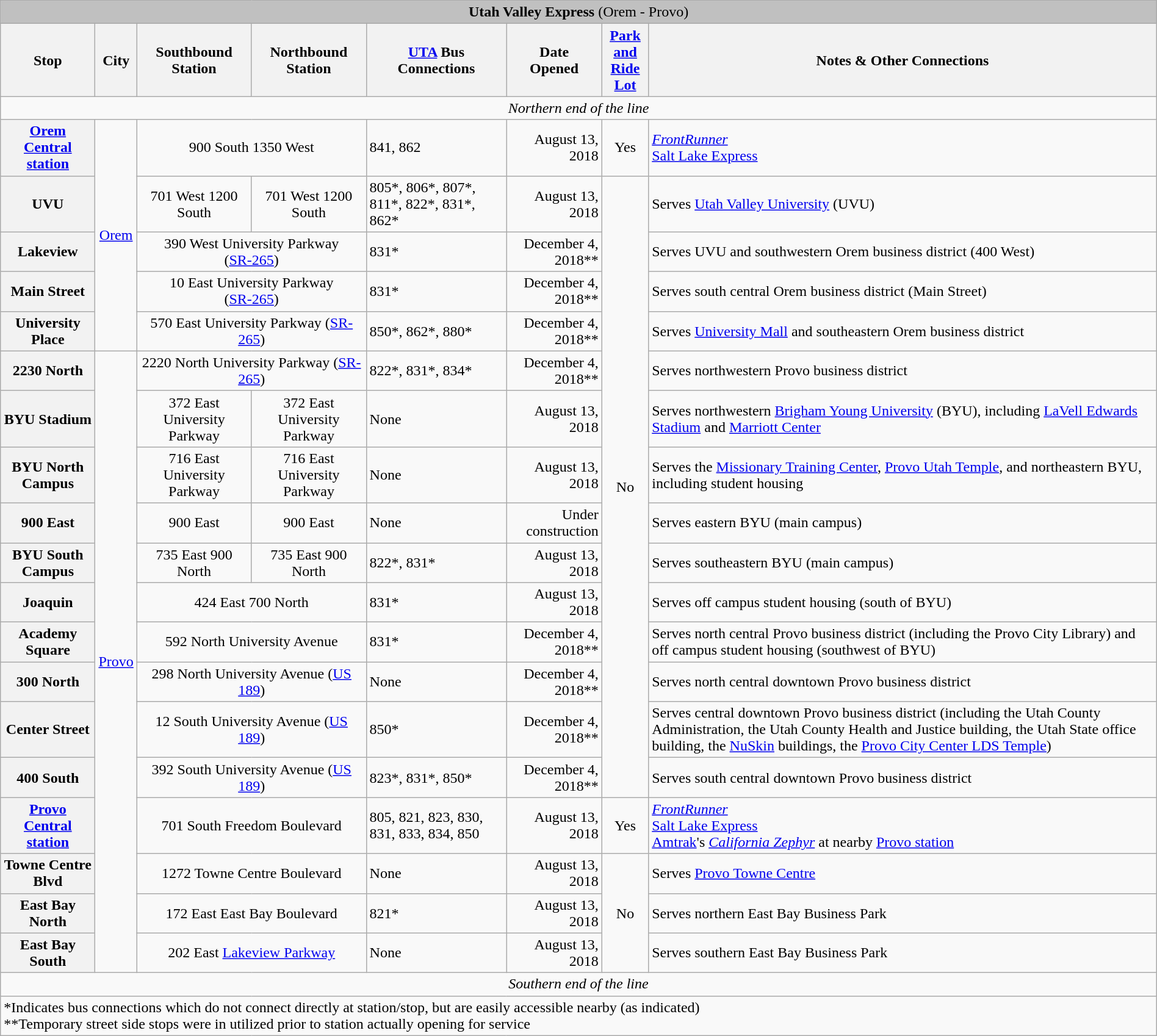<table class="wikitable" style="margin:0.5em auto">
<tr bgcolor=#C0C0C0>
<td colspan=8 align=center><span><strong>Utah Valley Express</strong> (Orem - Provo)</span></td>
</tr>
<tr>
<th>Stop</th>
<th>City</th>
<th>Southbound Station</th>
<th>Northbound Station</th>
<th><a href='#'>UTA</a> Bus<br>Connections<br></th>
<th>Date<br>Opened</th>
<th><a href='#'>Park and<br>Ride Lot</a></th>
<th>Notes & Other Connections</th>
</tr>
<tr>
<td align=center colspan=8><em>Northern end of the line</em></td>
</tr>
<tr>
<th><a href='#'>Orem Central station</a></th>
<td align=center rowspan=5><a href='#'>Orem</a></td>
<td align=center colspan=2>900 South 1350 West</td>
<td align=left>841, 862</td>
<td align="right">August 13, 2018</td>
<td align=center>Yes</td>
<td align=left> <em><a href='#'>FrontRunner</a></em><br><a href='#'>Salt Lake Express</a></td>
</tr>
<tr>
<th>UVU</th>
<td align=center>701 West 1200 South</td>
<td align=center>701 West 1200 South</td>
<td align=left>805*, 806*, 807*, 811*, 822*, 831*, 862*</td>
<td align="right">August 13, 2018</td>
<td align=center rowspan=14>No</td>
<td align=left>Serves <a href='#'>Utah Valley University</a> (UVU)</td>
</tr>
<tr>
<th>Lakeview</th>
<td align=center colspan=2>390 West University Parkway<br>(<a href='#'>SR-265</a>)</td>
<td align=left>831*</td>
<td align="right">December 4, 2018**</td>
<td align=left>Serves UVU and southwestern Orem business district (400 West)</td>
</tr>
<tr>
<th>Main Street</th>
<td align=center colspan=2>10 East University Parkway<br>(<a href='#'>SR-265</a>)</td>
<td align=left>831*</td>
<td align="right">December 4, 2018**</td>
<td align=left>Serves south central Orem business district (Main Street)</td>
</tr>
<tr>
<th>University Place</th>
<td align=center colspan=2>570 East University Parkway (<a href='#'>SR-265</a>)</td>
<td align=left>850*, 862*, 880*</td>
<td align="right">December 4, 2018**</td>
<td align=left>Serves <a href='#'>University Mall</a> and southeastern Orem business district</td>
</tr>
<tr>
<th>2230 North</th>
<td align=center rowspan=14><a href='#'>Provo</a></td>
<td align=center colspan=2>2220 North University Parkway (<a href='#'>SR-265</a>)</td>
<td align=left>822*, 831*, 834*</td>
<td align="right">December 4, 2018**</td>
<td align=left>Serves northwestern Provo business district</td>
</tr>
<tr>
<th>BYU Stadium</th>
<td align=center>372 East University Parkway</td>
<td align=center>372 East University Parkway</td>
<td align=left>None</td>
<td align="right">August 13, 2018</td>
<td align=left>Serves northwestern <a href='#'>Brigham Young University</a> (BYU), including <a href='#'>LaVell Edwards Stadium</a> and <a href='#'>Marriott Center</a></td>
</tr>
<tr>
<th>BYU North Campus</th>
<td align=center>716 East University Parkway</td>
<td align=center>716 East University Parkway</td>
<td align=left>None</td>
<td align="right">August 13, 2018</td>
<td align=left>Serves the <a href='#'>Missionary Training Center</a>, <a href='#'>Provo Utah Temple</a>, and northeastern BYU, including student housing</td>
</tr>
<tr>
<th>900 East</th>
<td align=center>900 East</td>
<td align=center>900 East</td>
<td align=left>None</td>
<td align="right">Under construction</td>
<td align=left>Serves eastern BYU (main campus)</td>
</tr>
<tr>
<th>BYU South Campus</th>
<td align=center>735 East 900 North</td>
<td align=center>735 East 900 North</td>
<td align=left>822*, 831*</td>
<td align="right">August 13, 2018</td>
<td align=left>Serves southeastern BYU (main campus)</td>
</tr>
<tr>
<th>Joaquin</th>
<td align=center colspan=2>424 East 700 North</td>
<td align=left>831*</td>
<td align="right">August 13, 2018</td>
<td align=left>Serves off campus student housing (south of BYU)</td>
</tr>
<tr>
<th>Academy Square</th>
<td align=center colspan=2>592 North University Avenue</td>
<td align=left>831*</td>
<td align="right">December 4, 2018**</td>
<td align=left>Serves north central Provo business district (including the Provo City Library) and off campus student housing (southwest of BYU)</td>
</tr>
<tr>
<th>300 North</th>
<td align=center colspan=2>298 North University Avenue (<a href='#'>US 189</a>)</td>
<td align=left>None</td>
<td align="right">December 4, 2018**</td>
<td align=left>Serves north central downtown Provo business district</td>
</tr>
<tr>
<th>Center Street</th>
<td align=center colspan=2>12 South University Avenue (<a href='#'>US 189</a>)</td>
<td align=left>850*</td>
<td align="right">December 4, 2018**</td>
<td align=left>Serves central downtown Provo business district (including the Utah County Administration, the Utah County Health and Justice building, the Utah State office building, the <a href='#'>NuSkin</a> buildings, the <a href='#'>Provo City Center LDS Temple</a>)</td>
</tr>
<tr>
<th>400 South</th>
<td align=center colspan=2>392 South University Avenue (<a href='#'>US 189</a>)</td>
<td align=left>823*, 831*, 850*</td>
<td align="right">December 4, 2018**</td>
<td align=left>Serves south central downtown Provo business district</td>
</tr>
<tr>
<th><a href='#'>Provo Central station</a></th>
<td align=center colspan=2>701 South Freedom Boulevard</td>
<td align=left>805, 821, 823, 830, 831, 833, 834, 850</td>
<td align="right">August 13, 2018</td>
<td align=center>Yes</td>
<td align=left> <em><a href='#'>FrontRunner</a></em><br><a href='#'>Salt Lake Express</a><br><a href='#'>Amtrak</a>'s <em><a href='#'>California Zephyr</a></em> at nearby <a href='#'>Provo station</a></td>
</tr>
<tr>
<th>Towne Centre Blvd</th>
<td align=center colspan=2>1272 Towne Centre Boulevard</td>
<td align=left>None</td>
<td align="right">August 13, 2018</td>
<td align=center rowspan=3>No</td>
<td align=left>Serves <a href='#'>Provo Towne Centre</a></td>
</tr>
<tr>
<th>East Bay North<br></th>
<td align=center colspan=2>172 East East Bay Boulevard</td>
<td align=left>821*</td>
<td align="right">August 13, 2018</td>
<td align=left>Serves northern East Bay Business Park</td>
</tr>
<tr>
<th>East Bay South</th>
<td align=center colspan=2>202 East <a href='#'>Lakeview Parkway</a></td>
<td align=left>None</td>
<td align="right">August 13, 2018</td>
<td align=left>Serves southern East Bay Business Park</td>
</tr>
<tr>
<td align=center colspan=8><em>Southern end of the line</em></td>
</tr>
<tr>
<td align=left colspan=8>*Indicates bus connections which do not connect directly at station/stop, but are easily accessible nearby (as indicated)<br>**Temporary street side stops were in utilized prior to station actually opening for service</td>
</tr>
</table>
